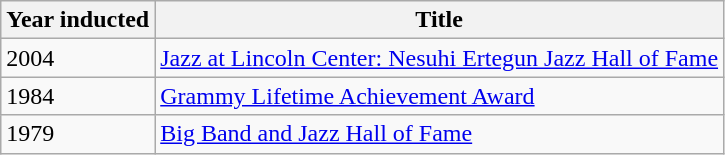<table class=wikitable>
<tr>
<th>Year inducted</th>
<th>Title</th>
</tr>
<tr>
<td>2004</td>
<td><a href='#'>Jazz at Lincoln Center: Nesuhi Ertegun Jazz Hall of Fame</a></td>
</tr>
<tr>
<td>1984</td>
<td><a href='#'>Grammy Lifetime Achievement Award</a></td>
</tr>
<tr>
<td>1979</td>
<td><a href='#'>Big Band and Jazz Hall of Fame</a></td>
</tr>
</table>
